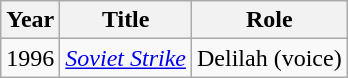<table class="wikitable sortable">
<tr>
<th>Year</th>
<th>Title</th>
<th>Role</th>
</tr>
<tr>
<td>1996</td>
<td><em><a href='#'>Soviet Strike</a></em></td>
<td>Delilah (voice)</td>
</tr>
</table>
